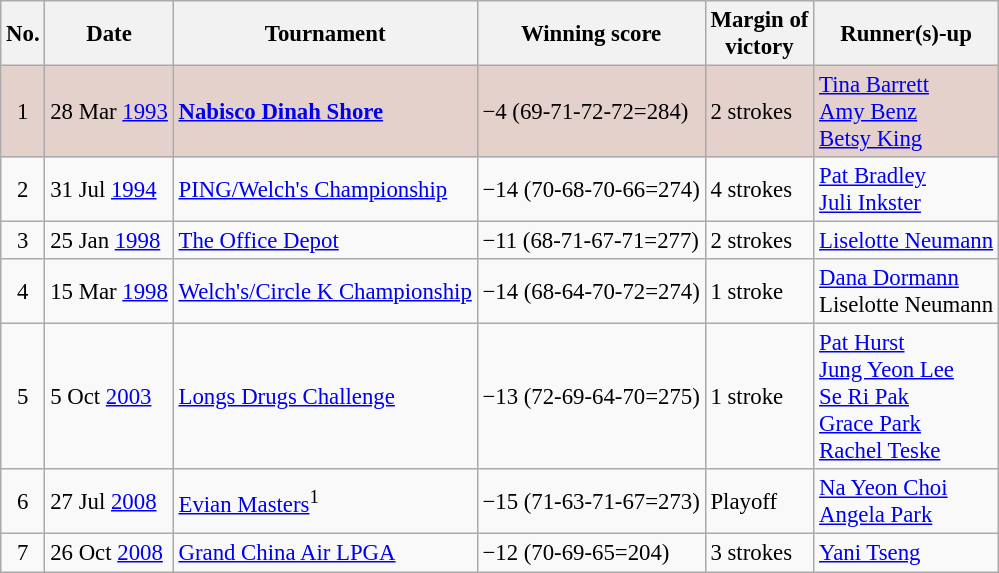<table class="wikitable" style="font-size:95%;">
<tr>
<th>No.</th>
<th>Date</th>
<th>Tournament</th>
<th>Winning score</th>
<th>Margin of<br>victory</th>
<th>Runner(s)-up</th>
</tr>
<tr style="background:#e5d1cb;">
<td align=center>1</td>
<td>28 Mar <a href='#'>1993</a></td>
<td><strong><a href='#'>Nabisco Dinah Shore</a></strong></td>
<td>−4 (69-71-72-72=284)</td>
<td>2 strokes</td>
<td> <a href='#'>Tina Barrett</a><br> <a href='#'>Amy Benz</a><br> <a href='#'>Betsy King</a></td>
</tr>
<tr>
<td align=center>2</td>
<td>31 Jul <a href='#'>1994</a></td>
<td><a href='#'>PING/Welch's Championship</a></td>
<td>−14 (70-68-70-66=274)</td>
<td>4 strokes</td>
<td> <a href='#'>Pat Bradley</a><br> <a href='#'>Juli Inkster</a></td>
</tr>
<tr>
<td align=center>3</td>
<td>25 Jan <a href='#'>1998</a></td>
<td><a href='#'>The Office Depot</a></td>
<td>−11 (68-71-67-71=277)</td>
<td>2 strokes</td>
<td> <a href='#'>Liselotte Neumann</a></td>
</tr>
<tr>
<td align=center>4</td>
<td>15 Mar <a href='#'>1998</a></td>
<td><a href='#'>Welch's/Circle K Championship</a></td>
<td>−14 (68-64-70-72=274)</td>
<td>1 stroke</td>
<td> <a href='#'>Dana Dormann</a><br> Liselotte Neumann</td>
</tr>
<tr>
<td align=center>5</td>
<td>5 Oct <a href='#'>2003</a></td>
<td><a href='#'>Longs Drugs Challenge</a></td>
<td>−13 (72-69-64-70=275)</td>
<td>1 stroke</td>
<td> <a href='#'>Pat Hurst</a><br> <a href='#'>Jung Yeon Lee</a><br> <a href='#'>Se Ri Pak</a><br> <a href='#'>Grace Park</a><br> <a href='#'>Rachel Teske</a></td>
</tr>
<tr>
<td align=center>6</td>
<td>27 Jul <a href='#'>2008</a></td>
<td><a href='#'>Evian Masters</a><sup>1</sup></td>
<td>−15 (71-63-71-67=273)</td>
<td>Playoff</td>
<td> <a href='#'>Na Yeon Choi</a><br> <a href='#'>Angela Park</a></td>
</tr>
<tr>
<td align=center>7</td>
<td>26 Oct <a href='#'>2008</a></td>
<td><a href='#'>Grand China Air LPGA</a></td>
<td>−12 (70-69-65=204)</td>
<td>3 strokes</td>
<td> <a href='#'>Yani Tseng</a></td>
</tr>
</table>
